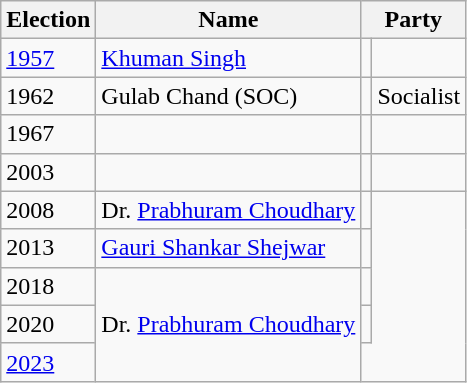<table class="wikitable sortable">
<tr>
<th>Election</th>
<th>Name</th>
<th colspan=2>Party</th>
</tr>
<tr>
<td><a href='#'>1957</a></td>
<td><a href='#'>Khuman Singh</a></td>
<td></td>
</tr>
<tr>
<td>1962</td>
<td>Gulab Chand (SOC)</td>
<td></td>
<td>Socialist</td>
</tr>
<tr>
<td>1967</td>
<td></td>
<td></td>
<td></td>
</tr>
<tr>
<td>2003</td>
<td></td>
<td></td>
<td></td>
</tr>
<tr>
<td>2008</td>
<td>Dr. <a href='#'>Prabhuram Choudhary</a></td>
<td></td>
</tr>
<tr>
<td>2013</td>
<td><a href='#'>Gauri Shankar Shejwar</a></td>
<td></td>
</tr>
<tr>
<td>2018</td>
<td rowspan=3>Dr. <a href='#'>Prabhuram Choudhary</a></td>
<td></td>
</tr>
<tr>
<td>2020</td>
<td></td>
</tr>
<tr>
<td><a href='#'>2023</a></td>
</tr>
</table>
